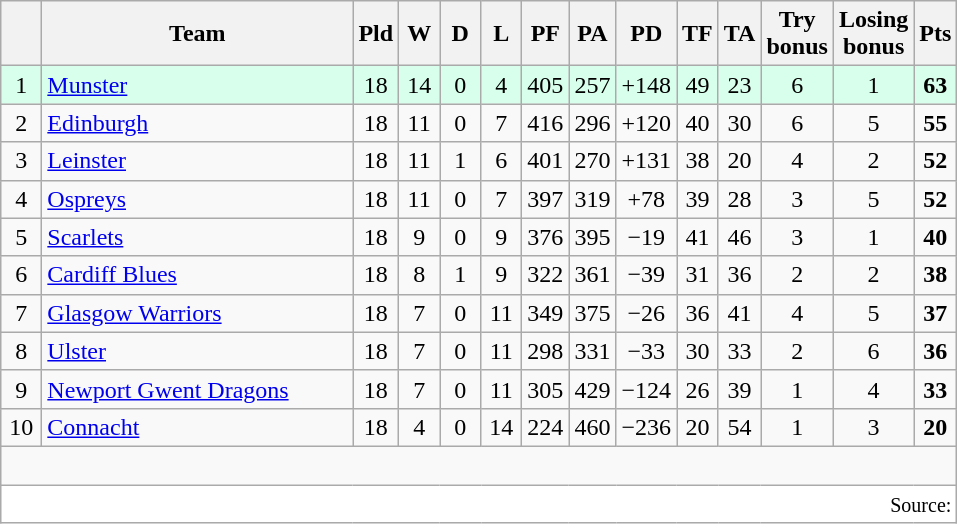<table class="wikitable" style="float:left; margin-right:15px; text-align: center;">
<tr>
<th width="20"></th>
<th style="width:200px;">Team</th>
<th width="20">Pld</th>
<th width="20">W</th>
<th width="20">D</th>
<th width="20">L</th>
<th width="20">PF</th>
<th width="20">PA</th>
<th width="20">PD</th>
<th width="20">TF</th>
<th width="20">TA</th>
<th width="20">Try bonus</th>
<th width="20">Losing bonus</th>
<th width="20">Pts</th>
</tr>
<tr style="background:#d8ffeb; text-align:center;">
<td>1</td>
<td align=left> <a href='#'>Munster</a></td>
<td>18</td>
<td>14</td>
<td>0</td>
<td>4</td>
<td>405</td>
<td>257</td>
<td>+148</td>
<td>49</td>
<td>23</td>
<td>6</td>
<td>1</td>
<td><strong>63</strong></td>
</tr>
<tr>
<td>2</td>
<td align=left> <a href='#'>Edinburgh</a></td>
<td>18</td>
<td>11</td>
<td>0</td>
<td>7</td>
<td>416</td>
<td>296</td>
<td>+120</td>
<td>40</td>
<td>30</td>
<td>6</td>
<td>5</td>
<td><strong>55</strong></td>
</tr>
<tr>
<td>3</td>
<td align=left> <a href='#'>Leinster</a></td>
<td>18</td>
<td>11</td>
<td>1</td>
<td>6</td>
<td>401</td>
<td>270</td>
<td>+131</td>
<td>38</td>
<td>20</td>
<td>4</td>
<td>2</td>
<td><strong>52</strong></td>
</tr>
<tr>
<td>4</td>
<td align=left> <a href='#'>Ospreys</a></td>
<td>18</td>
<td>11</td>
<td>0</td>
<td>7</td>
<td>397</td>
<td>319</td>
<td>+78</td>
<td>39</td>
<td>28</td>
<td>3</td>
<td>5</td>
<td><strong>52</strong></td>
</tr>
<tr>
<td>5</td>
<td align=left> <a href='#'>Scarlets</a></td>
<td>18</td>
<td>9</td>
<td>0</td>
<td>9</td>
<td>376</td>
<td>395</td>
<td>−19</td>
<td>41</td>
<td>46</td>
<td>3</td>
<td>1</td>
<td><strong>40</strong></td>
</tr>
<tr>
<td>6</td>
<td align=left> <a href='#'>Cardiff Blues</a></td>
<td>18</td>
<td>8</td>
<td>1</td>
<td>9</td>
<td>322</td>
<td>361</td>
<td>−39</td>
<td>31</td>
<td>36</td>
<td>2</td>
<td>2</td>
<td><strong>38</strong></td>
</tr>
<tr>
<td>7</td>
<td align=left> <a href='#'>Glasgow Warriors</a></td>
<td>18</td>
<td>7</td>
<td>0</td>
<td>11</td>
<td>349</td>
<td>375</td>
<td>−26</td>
<td>36</td>
<td>41</td>
<td>4</td>
<td>5</td>
<td><strong>37</strong></td>
</tr>
<tr>
<td>8</td>
<td align=left> <a href='#'>Ulster</a></td>
<td>18</td>
<td>7</td>
<td>0</td>
<td>11</td>
<td>298</td>
<td>331</td>
<td>−33</td>
<td>30</td>
<td>33</td>
<td>2</td>
<td>6</td>
<td><strong>36</strong></td>
</tr>
<tr>
<td>9</td>
<td align=left> <a href='#'>Newport Gwent Dragons</a></td>
<td>18</td>
<td>7</td>
<td>0</td>
<td>11</td>
<td>305</td>
<td>429</td>
<td>−124</td>
<td>26</td>
<td>39</td>
<td>1</td>
<td>4</td>
<td><strong>33</strong></td>
</tr>
<tr>
<td>10</td>
<td align=left> <a href='#'>Connacht</a></td>
<td>18</td>
<td>4</td>
<td>0</td>
<td>14</td>
<td>224</td>
<td>460</td>
<td>−236</td>
<td>20</td>
<td>54</td>
<td>1</td>
<td>3</td>
<td><strong>20</strong></td>
</tr>
<tr>
<td colspan="14"><br></td>
</tr>
<tr>
<td colspan="14" style="text-align:right; background:#fff;" cellpadding="0" cellspacing="0"><small>Source: </small></td>
</tr>
</table>
